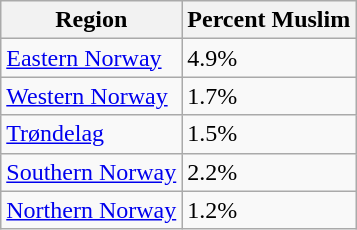<table class="wikitable sortable">
<tr>
<th>Region</th>
<th>Percent Muslim</th>
</tr>
<tr>
<td><a href='#'>Eastern Norway</a></td>
<td>4.9%</td>
</tr>
<tr>
<td><a href='#'>Western Norway</a></td>
<td>1.7%</td>
</tr>
<tr>
<td><a href='#'>Trøndelag</a></td>
<td>1.5%</td>
</tr>
<tr>
<td><a href='#'>Southern Norway</a></td>
<td>2.2%</td>
</tr>
<tr>
<td><a href='#'>Northern Norway</a></td>
<td>1.2%</td>
</tr>
</table>
